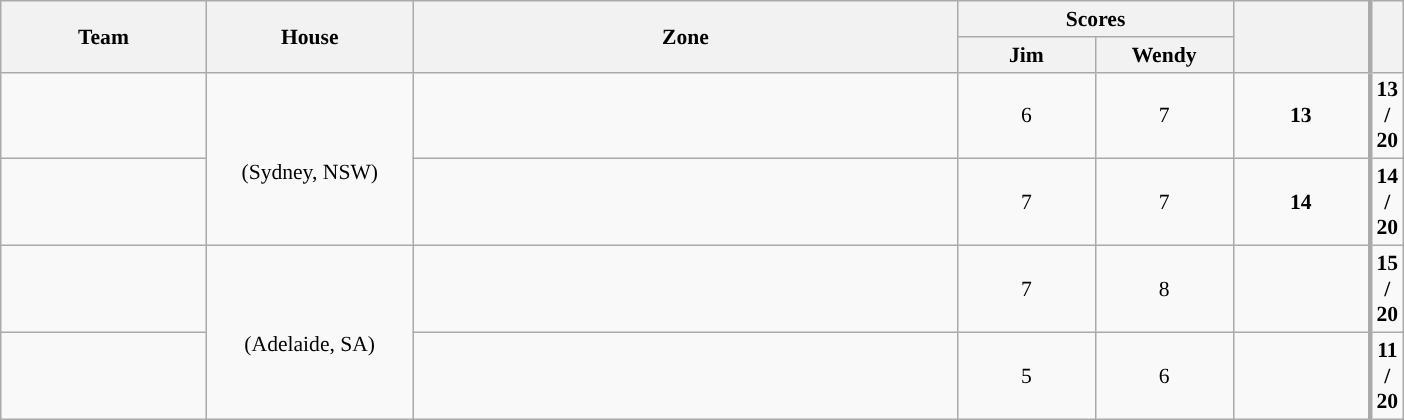<table class="wikitable plainrowheaders" style="text-align:center; font-size:90%; width:65em;">
<tr>
<th rowspan="2">Team</th>
<th rowspan="2">House</th>
<th rowspan="2" style="width:40%;">Zone</th>
<th colspan="2" style="width:30%;">Scores</th>
<th rowspan="2" style="width:15%;"></th>
<th rowspan="2" style="width:15%; border-left:3px solid #aaa;"></th>
</tr>
<tr>
<th style="width:10%;">Jim</th>
<th style="width:10%;">Wendy</th>
</tr>
<tr>
<td style="width:15%;"></td>
<td rowspan=2 style="width:15%;"><br>(Sydney, NSW)</td>
<td></td>
<td>6</td>
<td>7</td>
<td><strong>13</strong></td>
<td style="border-left:3px solid #aaa;"><strong>13 / 20</strong></td>
</tr>
<tr>
<td style="width:15%;"></td>
<td></td>
<td>7</td>
<td>7</td>
<td><strong>14</strong></td>
<td style="border-left:3px solid #aaa;"><strong>14 / 20</strong></td>
</tr>
<tr>
<td style="width:15%;"></td>
<td rowspan=2 style="width:15%;"><br>(Adelaide, SA)</td>
<td></td>
<td>7</td>
<td>8</td>
<td></td>
<td style="border-left:3px solid #aaa;"><strong>15 / 20</strong></td>
</tr>
<tr>
<td style="width:15%;"></td>
<td></td>
<td>5</td>
<td>6</td>
<td></td>
<td style="border-left:3px solid #aaa;"><strong>11 / 20</strong></td>
</tr>
</table>
